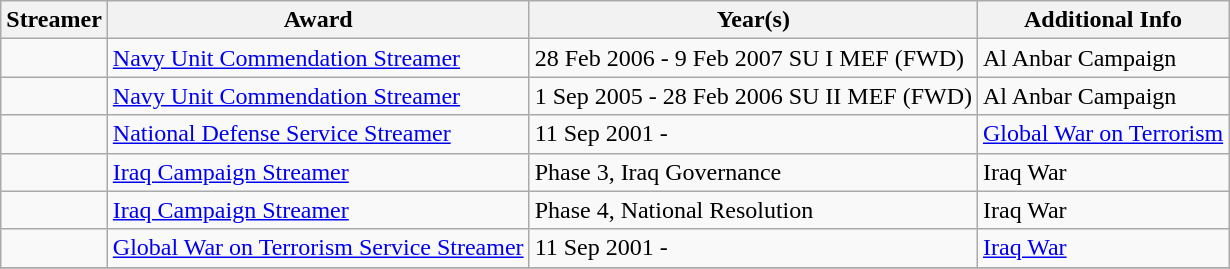<table class=wikitable>
<tr>
<th>Streamer</th>
<th>Award</th>
<th>Year(s)</th>
<th>Additional Info</th>
</tr>
<tr>
<td></td>
<td><a href='#'>Navy Unit Commendation Streamer</a></td>
<td>28 Feb 2006 - 9 Feb 2007 SU I MEF (FWD)</td>
<td>Al Anbar Campaign</td>
</tr>
<tr>
<td></td>
<td><a href='#'>Navy Unit Commendation Streamer</a></td>
<td>1 Sep 2005 - 28 Feb 2006 SU II MEF (FWD)</td>
<td>Al Anbar Campaign</td>
</tr>
<tr>
<td></td>
<td><a href='#'>National Defense Service Streamer</a></td>
<td>11 Sep 2001 -</td>
<td><a href='#'>Global War on Terrorism</a></td>
</tr>
<tr>
<td></td>
<td><a href='#'>Iraq Campaign Streamer</a></td>
<td>Phase 3, Iraq Governance</td>
<td>Iraq War</td>
</tr>
<tr>
<td></td>
<td><a href='#'>Iraq Campaign Streamer</a></td>
<td>Phase 4, National Resolution</td>
<td>Iraq War</td>
</tr>
<tr>
<td></td>
<td><a href='#'>Global War on Terrorism Service Streamer</a></td>
<td>11 Sep 2001 -</td>
<td><a href='#'>Iraq War</a></td>
</tr>
<tr>
</tr>
</table>
